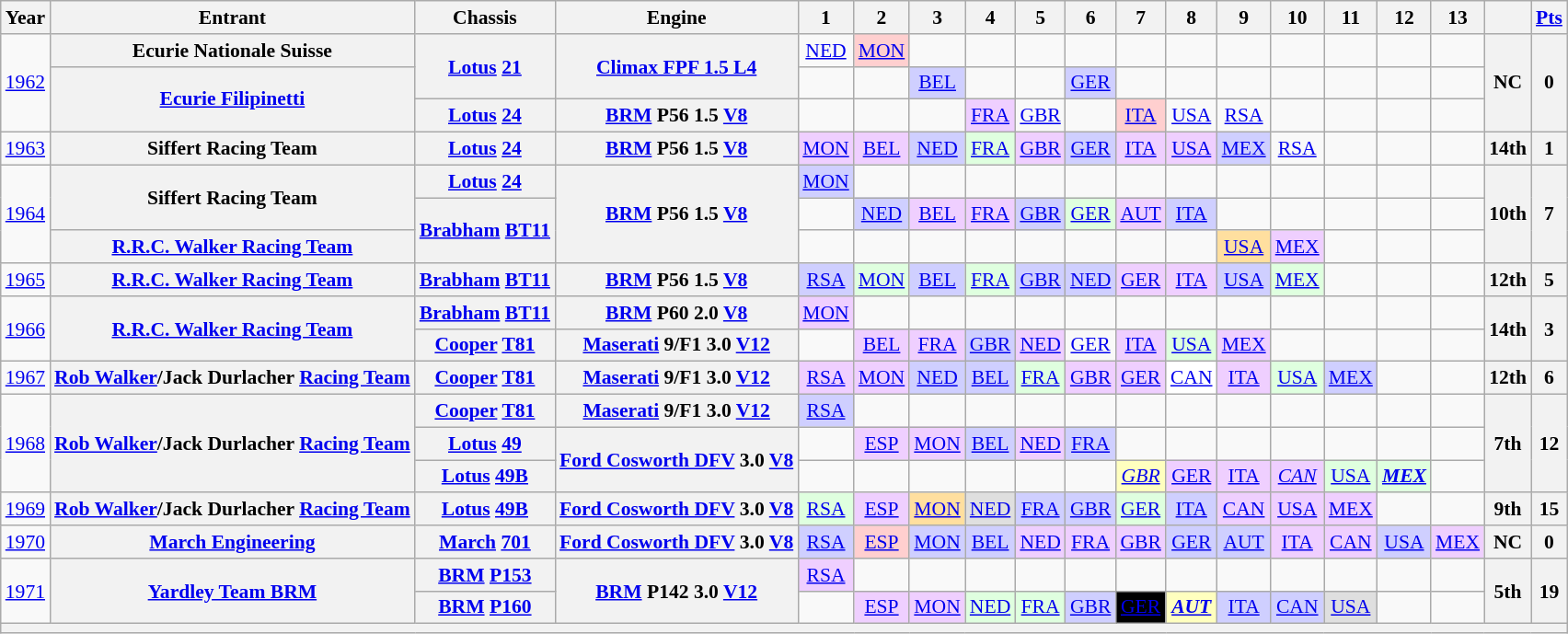<table class="wikitable" style="text-align:center; font-size:90%">
<tr>
<th>Year</th>
<th>Entrant</th>
<th>Chassis</th>
<th>Engine</th>
<th>1</th>
<th>2</th>
<th>3</th>
<th>4</th>
<th>5</th>
<th>6</th>
<th>7</th>
<th>8</th>
<th>9</th>
<th>10</th>
<th>11</th>
<th>12</th>
<th>13</th>
<th></th>
<th><a href='#'>Pts</a></th>
</tr>
<tr>
<td rowspan=3><a href='#'>1962</a></td>
<th>Ecurie Nationale Suisse</th>
<th rowspan=2><a href='#'>Lotus</a> <a href='#'>21</a></th>
<th rowspan=2><a href='#'>Climax FPF 1.5 L4</a></th>
<td><a href='#'>NED</a></td>
<td style="background:#ffcfcf;"><a href='#'>MON</a><br></td>
<td></td>
<td></td>
<td></td>
<td></td>
<td></td>
<td></td>
<td></td>
<td></td>
<td></td>
<td></td>
<td></td>
<th rowspan=3>NC</th>
<th rowspan=3>0</th>
</tr>
<tr>
<th rowspan=2><a href='#'>Ecurie Filipinetti</a></th>
<td></td>
<td></td>
<td style="background:#CFCFFF;"><a href='#'>BEL</a><br></td>
<td></td>
<td></td>
<td style="background:#CFCFFF;"><a href='#'>GER</a><br></td>
<td></td>
<td></td>
<td></td>
<td></td>
<td></td>
<td></td>
<td></td>
</tr>
<tr>
<th><a href='#'>Lotus</a> <a href='#'>24</a></th>
<th><a href='#'>BRM</a> P56 1.5 <a href='#'>V8</a></th>
<td></td>
<td></td>
<td></td>
<td style="background:#EFCFFF;"><a href='#'>FRA</a><br></td>
<td><a href='#'>GBR</a></td>
<td></td>
<td style="background:#ffcfcf;"><a href='#'>ITA</a><br></td>
<td><a href='#'>USA</a></td>
<td><a href='#'>RSA</a></td>
<td></td>
<td></td>
<td></td>
<td></td>
</tr>
<tr>
<td><a href='#'>1963</a></td>
<th>Siffert Racing Team</th>
<th><a href='#'>Lotus</a> <a href='#'>24</a></th>
<th><a href='#'>BRM</a> P56 1.5 <a href='#'>V8</a></th>
<td style="background:#EFCFFF;"><a href='#'>MON</a><br></td>
<td style="background:#EFCFFF;"><a href='#'>BEL</a><br></td>
<td style="background:#CFCFFF;"><a href='#'>NED</a><br></td>
<td style="background:#DFFFDF;"><a href='#'>FRA</a><br></td>
<td style="background:#EFCFFF;"><a href='#'>GBR</a><br></td>
<td style="background:#CFCFFF;"><a href='#'>GER</a><br></td>
<td style="background:#EFCFFF;"><a href='#'>ITA</a><br></td>
<td style="background:#EFCFFF;"><a href='#'>USA</a><br></td>
<td style="background:#CFCFFF;"><a href='#'>MEX</a><br></td>
<td><a href='#'>RSA</a></td>
<td></td>
<td></td>
<td></td>
<th>14th</th>
<th>1</th>
</tr>
<tr>
<td rowspan=3><a href='#'>1964</a></td>
<th rowspan=2>Siffert Racing Team</th>
<th><a href='#'>Lotus</a> <a href='#'>24</a></th>
<th rowspan=3><a href='#'>BRM</a> P56 1.5 <a href='#'>V8</a></th>
<td style="background:#CFCFFF;"><a href='#'>MON</a><br></td>
<td></td>
<td></td>
<td></td>
<td></td>
<td></td>
<td></td>
<td></td>
<td></td>
<td></td>
<td></td>
<td></td>
<td></td>
<th rowspan=3>10th</th>
<th rowspan=3>7</th>
</tr>
<tr>
<th rowspan=2><a href='#'>Brabham</a> <a href='#'>BT11</a></th>
<td></td>
<td style="background:#CFCFFF;"><a href='#'>NED</a><br></td>
<td style="background:#EFCFFF;"><a href='#'>BEL</a><br></td>
<td style="background:#EFCFFF;"><a href='#'>FRA</a><br></td>
<td style="background:#CFCFFF;"><a href='#'>GBR</a><br></td>
<td style="background:#DFFFDF;"><a href='#'>GER</a><br></td>
<td style="background:#EFCFFF;"><a href='#'>AUT</a><br></td>
<td style="background:#CFCFFF;"><a href='#'>ITA</a><br></td>
<td></td>
<td></td>
<td></td>
<td></td>
<td></td>
</tr>
<tr>
<th><a href='#'>R.R.C. Walker Racing Team</a></th>
<td></td>
<td></td>
<td></td>
<td></td>
<td></td>
<td></td>
<td></td>
<td></td>
<td style="background:#FFDF9F;"><a href='#'>USA</a><br></td>
<td style="background:#EFCFFF;"><a href='#'>MEX</a><br></td>
<td></td>
<td></td>
<td></td>
</tr>
<tr>
<td><a href='#'>1965</a></td>
<th><a href='#'>R.R.C. Walker Racing Team</a></th>
<th><a href='#'>Brabham</a> <a href='#'>BT11</a></th>
<th><a href='#'>BRM</a> P56 1.5 <a href='#'>V8</a></th>
<td style="background:#CFCFFF;"><a href='#'>RSA</a><br></td>
<td style="background:#DFFFDF;"><a href='#'>MON</a><br></td>
<td style="background:#CFCFFF;"><a href='#'>BEL</a><br></td>
<td style="background:#DFFFDF;"><a href='#'>FRA</a><br></td>
<td style="background:#CFCFFF;"><a href='#'>GBR</a><br></td>
<td style="background:#CFCFFF;"><a href='#'>NED</a><br></td>
<td style="background:#EFCFFF;"><a href='#'>GER</a><br></td>
<td style="background:#EFCFFF;"><a href='#'>ITA</a><br></td>
<td style="background:#CFCFFF;"><a href='#'>USA</a><br></td>
<td style="background:#DFFFDF;"><a href='#'>MEX</a><br></td>
<td></td>
<td></td>
<td></td>
<th>12th</th>
<th>5</th>
</tr>
<tr>
<td rowspan=2><a href='#'>1966</a></td>
<th rowspan=2><a href='#'>R.R.C. Walker Racing Team</a></th>
<th><a href='#'>Brabham</a> <a href='#'>BT11</a></th>
<th><a href='#'>BRM</a> P60 2.0 <a href='#'>V8</a></th>
<td style="background:#EFCFFF;"><a href='#'>MON</a><br></td>
<td></td>
<td></td>
<td></td>
<td></td>
<td></td>
<td></td>
<td></td>
<td></td>
<td></td>
<td></td>
<td></td>
<td></td>
<th rowspan=2>14th</th>
<th rowspan=2>3</th>
</tr>
<tr>
<th><a href='#'>Cooper</a> <a href='#'>T81</a></th>
<th><a href='#'>Maserati</a> 9/F1 3.0 <a href='#'>V12</a></th>
<td></td>
<td style="background:#EFCFFF;"><a href='#'>BEL</a><br></td>
<td style="background:#EFCFFF;"><a href='#'>FRA</a><br></td>
<td style="background:#CFCFFF;"><a href='#'>GBR</a><br></td>
<td style="background:#EFCFFF;"><a href='#'>NED</a><br></td>
<td><a href='#'>GER</a></td>
<td style="background:#EFCFFF;"><a href='#'>ITA</a><br></td>
<td style="background:#DFFFDF;"><a href='#'>USA</a><br></td>
<td style="background:#EFCFFF;"><a href='#'>MEX</a><br></td>
<td></td>
<td></td>
<td></td>
<td></td>
</tr>
<tr>
<td><a href='#'>1967</a></td>
<th><a href='#'>Rob Walker</a>/Jack Durlacher <a href='#'>Racing Team</a></th>
<th><a href='#'>Cooper</a> <a href='#'>T81</a></th>
<th><a href='#'>Maserati</a> 9/F1 3.0 <a href='#'>V12</a></th>
<td style="background:#EFCFFF;"><a href='#'>RSA</a><br></td>
<td style="background:#EFCFFF;"><a href='#'>MON</a><br></td>
<td style="background:#CFCFFF;"><a href='#'>NED</a><br></td>
<td style="background:#CFCFFF;"><a href='#'>BEL</a><br></td>
<td style="background:#DFFFDF;"><a href='#'>FRA</a><br></td>
<td style="background:#EFCFFF;"><a href='#'>GBR</a><br></td>
<td style="background:#EFCFFF;"><a href='#'>GER</a><br></td>
<td style="background:#ffffff;"><a href='#'>CAN</a><br></td>
<td style="background:#EFCFFF;"><a href='#'>ITA</a><br></td>
<td style="background:#DFFFDF;"><a href='#'>USA</a><br></td>
<td style="background:#CFCFFF;"><a href='#'>MEX</a><br></td>
<td></td>
<td></td>
<th>12th</th>
<th>6</th>
</tr>
<tr>
<td rowspan=3><a href='#'>1968</a></td>
<th rowspan=3><a href='#'>Rob Walker</a>/Jack Durlacher <a href='#'>Racing Team</a></th>
<th><a href='#'>Cooper</a> <a href='#'>T81</a></th>
<th><a href='#'>Maserati</a> 9/F1 3.0 <a href='#'>V12</a></th>
<td style="background:#CFCFFF;"><a href='#'>RSA</a><br></td>
<td></td>
<td></td>
<td></td>
<td></td>
<td></td>
<td></td>
<td></td>
<td></td>
<td></td>
<td></td>
<td></td>
<td></td>
<th rowspan=3>7th</th>
<th rowspan=3>12</th>
</tr>
<tr>
<th><a href='#'>Lotus</a> <a href='#'>49</a></th>
<th rowspan=2><a href='#'>Ford Cosworth DFV</a> 3.0 <a href='#'>V8</a></th>
<td></td>
<td style="background:#EFCFFF;"><a href='#'>ESP</a><br></td>
<td style="background:#EFCFFF;"><a href='#'>MON</a><br></td>
<td style="background:#CFCFFF;"><a href='#'>BEL</a><br></td>
<td style="background:#EFCFFF;"><a href='#'>NED</a><br></td>
<td style="background:#CFCFFF;"><a href='#'>FRA</a><br></td>
<td></td>
<td></td>
<td></td>
<td></td>
<td></td>
<td></td>
<td></td>
</tr>
<tr>
<th><a href='#'>Lotus</a> <a href='#'>49B</a></th>
<td></td>
<td></td>
<td></td>
<td></td>
<td></td>
<td></td>
<td style="background:#ffffbf;"><em><a href='#'>GBR</a></em><br></td>
<td style="background:#EFCFFF;"><a href='#'>GER</a><br></td>
<td style="background:#EFCFFF;"><a href='#'>ITA</a><br></td>
<td style="background:#EFCFFF;"><em><a href='#'>CAN</a></em><br></td>
<td style="background:#DFFFDF;"><a href='#'>USA</a><br></td>
<td style="background:#DFFFDF;"><strong><em><a href='#'>MEX</a></em></strong><br></td>
<td></td>
</tr>
<tr>
<td><a href='#'>1969</a></td>
<th><a href='#'>Rob Walker</a>/Jack Durlacher <a href='#'>Racing Team</a></th>
<th><a href='#'>Lotus</a> <a href='#'>49B</a></th>
<th><a href='#'>Ford Cosworth DFV</a> 3.0 <a href='#'>V8</a></th>
<td style="background:#DFFFDF;"><a href='#'>RSA</a><br></td>
<td style="background:#EFCFFF;"><a href='#'>ESP</a><br></td>
<td style="background:#FFDF9F;"><a href='#'>MON</a><br></td>
<td style="background:#DFDFDF;"><a href='#'>NED</a><br></td>
<td style="background:#CFCFFF;"><a href='#'>FRA</a><br></td>
<td style="background:#CFCFFF;"><a href='#'>GBR</a><br></td>
<td style="background:#DFFFDF;"><a href='#'>GER</a><br></td>
<td style="background:#CFCFFF;"><a href='#'>ITA</a><br></td>
<td style="background:#EFCFFF;"><a href='#'>CAN</a><br></td>
<td style="background:#EFCFFF;"><a href='#'>USA</a><br></td>
<td style="background:#EFCFFF;"><a href='#'>MEX</a><br></td>
<td></td>
<td></td>
<th>9th</th>
<th>15</th>
</tr>
<tr>
<td><a href='#'>1970</a></td>
<th><a href='#'>March Engineering</a></th>
<th><a href='#'>March</a> <a href='#'>701</a></th>
<th><a href='#'>Ford Cosworth DFV</a> 3.0 <a href='#'>V8</a></th>
<td style="background:#CFCFFF;"><a href='#'>RSA</a><br></td>
<td style="background:#ffcfcf;"><a href='#'>ESP</a><br></td>
<td style="background:#CFCFFF;"><a href='#'>MON</a><br></td>
<td style="background:#CFCFFF;"><a href='#'>BEL</a><br></td>
<td style="background:#EFCFFF;"><a href='#'>NED</a><br></td>
<td style="background:#EFCFFF;"><a href='#'>FRA</a><br></td>
<td style="background:#EFCFFF;"><a href='#'>GBR</a><br></td>
<td style="background:#CFCFFF;"><a href='#'>GER</a><br></td>
<td style="background:#CFCFFF;"><a href='#'>AUT</a><br></td>
<td style="background:#EFCFFF;"><a href='#'>ITA</a><br></td>
<td style="background:#EFCFFF;"><a href='#'>CAN</a><br></td>
<td style="background:#CFCFFF;"><a href='#'>USA</a><br></td>
<td style="background:#EFCFFF;"><a href='#'>MEX</a><br></td>
<th>NC</th>
<th>0</th>
</tr>
<tr>
<td rowspan=2><a href='#'>1971</a></td>
<th rowspan=2><a href='#'>Yardley Team BRM</a></th>
<th><a href='#'>BRM</a> <a href='#'>P153</a></th>
<th rowspan=2><a href='#'>BRM</a> P142 3.0 <a href='#'>V12</a></th>
<td style="background:#EFCFFF;"><a href='#'>RSA</a><br></td>
<td></td>
<td></td>
<td></td>
<td></td>
<td></td>
<td></td>
<td></td>
<td></td>
<td></td>
<td></td>
<td></td>
<td></td>
<th rowspan=2>5th</th>
<th rowspan=2>19</th>
</tr>
<tr>
<th><a href='#'>BRM</a> <a href='#'>P160</a></th>
<td></td>
<td style="background:#EFCFFF;"><a href='#'>ESP</a><br></td>
<td style="background:#EFCFFF;"><a href='#'>MON</a><br></td>
<td style="background:#DFFFDF;"><a href='#'>NED</a><br></td>
<td style="background:#DFFFDF;"><a href='#'>FRA</a><br></td>
<td style="background:#CFCFFF;"><a href='#'>GBR</a><br></td>
<td style="background:#000000; color:white"><a href='#'><span>GER</span></a><br></td>
<td style="background:#ffffbf;"><strong><em><a href='#'>AUT</a></em></strong><br></td>
<td style="background:#CFCFFF;"><a href='#'>ITA</a><br></td>
<td style="background:#CFCFFF;"><a href='#'>CAN</a><br></td>
<td style="background:#dfdfdf;"><a href='#'>USA</a><br></td>
<td></td>
<td></td>
</tr>
<tr>
<th colspan="19"></th>
</tr>
</table>
